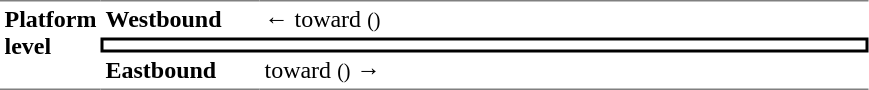<table cellpadding="3" cellspacing="0" border="0">
<tr>
<td rowspan="3" width="50" style="border-top-color: gray; border-bottom-color: gray; border-top-width: 1px; border-bottom-width: 1px; border-top-style: solid; border-bottom-style: solid;" valign="top"><strong>Platform level</strong></td>
<td width="100" style="border-top-color: gray; border-top-width: 1px; border-top-style: solid;"><strong>Westbound</strong></td>
<td width="400" style="border-top-color: gray; border-top-width: 1px; border-top-style: solid;">←  toward  <small>()</small></td>
</tr>
<tr>
<td colspan="2" style="border: 2px solid black; border-image: none; text-align: center;"></td>
</tr>
<tr>
<td style="border-bottom-color: gray; border-bottom-width: 1px; border-bottom-style: solid;"><strong>Eastbound</strong></td>
<td style="border-bottom-color: gray; border-bottom-width: 1px; border-bottom-style: solid;"> toward  <small>()</small> →</td>
</tr>
</table>
